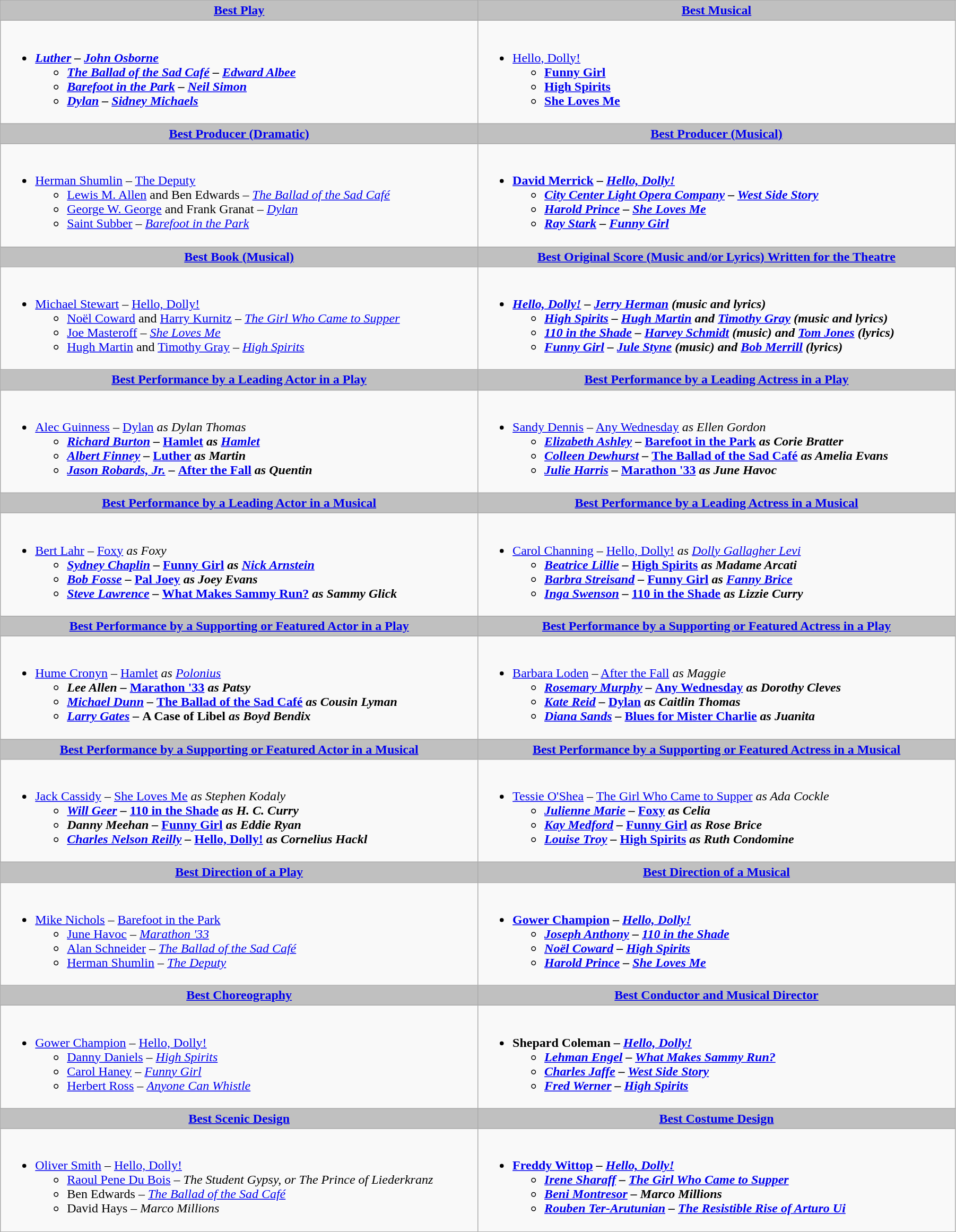<table class=wikitable width="95%">
<tr>
<th style="background:#C0C0C0;" ! width="50%"><a href='#'>Best Play</a></th>
<th style="background:#C0C0C0;" ! width="50%"><a href='#'>Best Musical</a></th>
</tr>
<tr>
<td valign="top"><br><ul><li><strong><em><a href='#'>Luther</a><em> – <a href='#'>John Osborne</a><strong><ul><li></em><a href='#'>The Ballad of the Sad Café</a><em> – <a href='#'>Edward Albee</a></li><li></em><a href='#'>Barefoot in the Park</a><em> – <a href='#'>Neil Simon</a></li><li></em><a href='#'>Dylan</a><em> – <a href='#'>Sidney Michaels</a></li></ul></li></ul></td>
<td valign="top"><br><ul><li></em></strong><a href='#'>Hello, Dolly!</a><strong><em><ul><li></em><a href='#'>Funny Girl</a><em></li><li></em><a href='#'>High Spirits</a><em></li><li></em><a href='#'>She Loves Me</a><em></li></ul></li></ul></td>
</tr>
<tr>
<th style="background:#C0C0C0;" ! width="50%"><a href='#'>Best Producer (Dramatic)</a></th>
<th style="background:#C0C0C0;" ! width="50%"><a href='#'>Best Producer (Musical)</a></th>
</tr>
<tr>
<td valign="top"><br><ul><li></strong><a href='#'>Herman Shumlin</a> – </em><a href='#'>The Deputy</a></em></strong><ul><li><a href='#'>Lewis M. Allen</a> and Ben Edwards – <em><a href='#'>The Ballad of the Sad Café</a></em></li><li><a href='#'>George W. George</a> and Frank Granat – <em><a href='#'>Dylan</a></em></li><li><a href='#'>Saint Subber</a> – <em><a href='#'>Barefoot in the Park</a></em></li></ul></li></ul></td>
<td valign="top"><br><ul><li><strong><a href='#'>David Merrick</a> – <em><a href='#'>Hello, Dolly!</a><strong><em><ul><li><a href='#'>City Center Light Opera Company</a> – </em><a href='#'>West Side Story</a><em></li><li><a href='#'>Harold Prince</a> – </em><a href='#'>She Loves Me</a><em></li><li><a href='#'>Ray Stark</a> – </em><a href='#'>Funny Girl</a><em></li></ul></li></ul></td>
</tr>
<tr>
<th style="background:#C0C0C0;" ! style="width="50%"><a href='#'>Best Book (Musical)</a></th>
<th style="background:#C0C0C0;" ! style="width="50%"><a href='#'>Best Original Score (Music and/or Lyrics) Written for the Theatre</a></th>
</tr>
<tr>
<td valign="top"><br><ul><li></strong><a href='#'>Michael Stewart</a> – </em><a href='#'>Hello, Dolly!</a></em></strong><ul><li><a href='#'>Noël Coward</a> and <a href='#'>Harry Kurnitz</a> – <em><a href='#'>The Girl Who Came to Supper</a></em></li><li><a href='#'>Joe Masteroff</a> – <em><a href='#'>She Loves Me</a></em></li><li><a href='#'>Hugh Martin</a> and <a href='#'>Timothy Gray</a> – <em><a href='#'>High Spirits</a></em></li></ul></li></ul></td>
<td valign="top"><br><ul><li><strong><em><a href='#'>Hello, Dolly!</a><em> – <a href='#'>Jerry Herman</a> (music and lyrics)<strong><ul><li></em><a href='#'>High Spirits</a><em> – <a href='#'>Hugh Martin</a> and <a href='#'>Timothy Gray</a> (music and lyrics)</li><li></em><a href='#'>110 in the Shade</a><em> – <a href='#'>Harvey Schmidt</a> (music) and <a href='#'>Tom Jones</a> (lyrics)</li><li></em><a href='#'>Funny Girl</a><em> – <a href='#'>Jule Styne</a> (music) and <a href='#'>Bob Merrill</a> (lyrics)</li></ul></li></ul></td>
</tr>
<tr>
<th style="background:#C0C0C0;" ! style="width="50%"><a href='#'>Best Performance by a Leading Actor in a Play</a></th>
<th style="background:#C0C0C0;" ! style="width="50%"><a href='#'>Best Performance by a Leading Actress in a Play</a></th>
</tr>
<tr>
<td valign="top"><br><ul><li></strong><a href='#'>Alec Guinness</a> – </em><a href='#'>Dylan</a><em> as Dylan Thomas<strong><ul><li><a href='#'>Richard Burton</a> – </em><a href='#'>Hamlet</a><em> as <a href='#'>Hamlet</a></li><li><a href='#'>Albert Finney</a> – </em><a href='#'>Luther</a><em> as Martin</li><li><a href='#'>Jason Robards, Jr.</a> – </em><a href='#'>After the Fall</a><em> as Quentin</li></ul></li></ul></td>
<td valign="top"><br><ul><li></strong><a href='#'>Sandy Dennis</a> – </em><a href='#'>Any Wednesday</a><em> as Ellen Gordon<strong><ul><li><a href='#'>Elizabeth Ashley</a> – </em><a href='#'>Barefoot in the Park</a><em> as Corie Bratter</li><li><a href='#'>Colleen Dewhurst</a> – </em><a href='#'>The Ballad of the Sad Café</a><em> as Amelia Evans</li><li><a href='#'>Julie Harris</a> – </em><a href='#'>Marathon '33</a><em> as June Havoc</li></ul></li></ul></td>
</tr>
<tr>
<th style="background:#C0C0C0;" ! style="width="50%"><a href='#'>Best Performance by a Leading Actor in a Musical</a></th>
<th style="background:#C0C0C0;" ! style="width="50%"><a href='#'>Best Performance by a Leading Actress in a Musical</a></th>
</tr>
<tr>
<td valign="top"><br><ul><li></strong><a href='#'>Bert Lahr</a> – </em><a href='#'>Foxy</a><em> as Foxy<strong><ul><li><a href='#'>Sydney Chaplin</a> – </em><a href='#'>Funny Girl</a><em> as <a href='#'>Nick Arnstein</a></li><li><a href='#'>Bob Fosse</a> – </em><a href='#'>Pal Joey</a><em> as Joey Evans</li><li><a href='#'>Steve Lawrence</a> – </em><a href='#'>What Makes Sammy Run?</a><em> as Sammy Glick</li></ul></li></ul></td>
<td valign="top"><br><ul><li></strong><a href='#'>Carol Channing</a> – </em><a href='#'>Hello, Dolly!</a><em> as <a href='#'>Dolly Gallagher Levi</a><strong><ul><li><a href='#'>Beatrice Lillie</a> – </em><a href='#'>High Spirits</a><em> as Madame Arcati</li><li><a href='#'>Barbra Streisand</a> – </em><a href='#'>Funny Girl</a><em> as <a href='#'>Fanny Brice</a></li><li><a href='#'>Inga Swenson</a> – </em><a href='#'>110 in the Shade</a><em> as Lizzie Curry</li></ul></li></ul></td>
</tr>
<tr>
<th style="background:#C0C0C0;" ! style="width="50%"><a href='#'>Best Performance by a Supporting or Featured Actor in a Play</a></th>
<th style="background:#C0C0C0;" ! style="width="50%"><a href='#'>Best Performance by a Supporting or Featured Actress in a Play</a></th>
</tr>
<tr>
<td valign="top"><br><ul><li></strong><a href='#'>Hume Cronyn</a> – </em><a href='#'>Hamlet</a><em> as <a href='#'>Polonius</a><strong><ul><li>Lee Allen – </em><a href='#'>Marathon '33</a><em> as Patsy</li><li><a href='#'>Michael Dunn</a> – </em><a href='#'>The Ballad of the Sad Café</a><em> as Cousin Lyman</li><li><a href='#'>Larry Gates</a> – </em>A Case of Libel<em> as Boyd Bendix</li></ul></li></ul></td>
<td valign="top"><br><ul><li></strong><a href='#'>Barbara Loden</a> – </em><a href='#'>After the Fall</a><em> as Maggie<strong><ul><li><a href='#'>Rosemary Murphy</a> – </em><a href='#'>Any Wednesday</a><em> as Dorothy Cleves</li><li><a href='#'>Kate Reid</a> – </em><a href='#'>Dylan</a><em> as Caitlin Thomas</li><li><a href='#'>Diana Sands</a> – </em><a href='#'>Blues for Mister Charlie</a><em> as Juanita</li></ul></li></ul></td>
</tr>
<tr>
<th style="background:#C0C0C0;" ! style="width="50%"><a href='#'>Best Performance by a Supporting or Featured Actor in a Musical</a></th>
<th style="background:#C0C0C0;" ! style="width="50%"><a href='#'>Best Performance by a Supporting or Featured Actress in a Musical</a></th>
</tr>
<tr>
<td valign="top"><br><ul><li></strong><a href='#'>Jack Cassidy</a> – </em><a href='#'>She Loves Me</a><em> as Stephen Kodaly<strong><ul><li><a href='#'>Will Geer</a> – </em><a href='#'>110 in the Shade</a><em> as H. C. Curry</li><li>Danny Meehan – </em><a href='#'>Funny Girl</a><em> as Eddie Ryan</li><li><a href='#'>Charles Nelson Reilly</a> – </em><a href='#'>Hello, Dolly!</a><em> as Cornelius Hackl</li></ul></li></ul></td>
<td valign="top"><br><ul><li></strong><a href='#'>Tessie O'Shea</a> – </em><a href='#'>The Girl Who Came to Supper</a><em> as Ada Cockle<strong><ul><li><a href='#'>Julienne Marie</a> – </em><a href='#'>Foxy</a><em> as Celia</li><li><a href='#'>Kay Medford</a> – </em><a href='#'>Funny Girl</a><em> as Rose Brice</li><li><a href='#'>Louise Troy</a> – </em><a href='#'>High Spirits</a><em> as Ruth Condomine</li></ul></li></ul></td>
</tr>
<tr>
<th style="background:#C0C0C0;" ! style="width="50%"><a href='#'>Best Direction of a Play</a></th>
<th style="background:#C0C0C0;" ! style="width="50%"><a href='#'>Best Direction of a Musical</a></th>
</tr>
<tr>
<td valign="top"><br><ul><li></strong><a href='#'>Mike Nichols</a> – </em><a href='#'>Barefoot in the Park</a></em></strong><ul><li><a href='#'>June Havoc</a> – <em><a href='#'>Marathon '33</a></em></li><li><a href='#'>Alan Schneider</a> – <em><a href='#'>The Ballad of the Sad Café</a></em></li><li><a href='#'>Herman Shumlin</a> – <em><a href='#'>The Deputy</a></em></li></ul></li></ul></td>
<td valign="top"><br><ul><li><strong><a href='#'>Gower Champion</a> – <em><a href='#'>Hello, Dolly!</a><strong><em><ul><li><a href='#'>Joseph Anthony</a> – </em><a href='#'>110 in the Shade</a><em></li><li><a href='#'>Noël Coward</a> – </em><a href='#'>High Spirits</a><em></li><li><a href='#'>Harold Prince</a> – </em><a href='#'>She Loves Me</a><em></li></ul></li></ul></td>
</tr>
<tr>
<th style="background:#C0C0C0;" ! style="width="50%"><a href='#'>Best Choreography</a></th>
<th style="background:#C0C0C0;" ! style="width="50%"><a href='#'>Best Conductor and Musical Director</a></th>
</tr>
<tr>
<td valign="top"><br><ul><li></strong><a href='#'>Gower Champion</a> – </em><a href='#'>Hello, Dolly!</a></em></strong><ul><li><a href='#'>Danny Daniels</a> – <em><a href='#'>High Spirits</a></em></li><li><a href='#'>Carol Haney</a> – <em><a href='#'>Funny Girl</a></em></li><li><a href='#'>Herbert Ross</a> – <em><a href='#'>Anyone Can Whistle</a></em></li></ul></li></ul></td>
<td valign="top"><br><ul><li><strong>Shepard Coleman – <em><a href='#'>Hello, Dolly!</a><strong><em><ul><li><a href='#'>Lehman Engel</a> – </em><a href='#'>What Makes Sammy Run?</a><em></li><li><a href='#'>Charles Jaffe</a> – </em><a href='#'>West Side Story</a><em></li><li><a href='#'>Fred Werner</a> – </em><a href='#'>High Spirits</a><em></li></ul></li></ul></td>
</tr>
<tr>
<th style="background:#C0C0C0;" ! style="width="50%"><a href='#'>Best Scenic Design</a></th>
<th style="background:#C0C0C0;" ! style="width="50%"><a href='#'>Best Costume Design</a></th>
</tr>
<tr>
<td valign="top"><br><ul><li></strong><a href='#'>Oliver Smith</a> – </em><a href='#'>Hello, Dolly!</a></em></strong><ul><li><a href='#'>Raoul Pene Du Bois</a> – <em>The Student Gypsy, or The Prince of Liederkranz</em></li><li>Ben Edwards – <em><a href='#'>The Ballad of the Sad Café</a></em></li><li>David Hays – <em>Marco Millions</em></li></ul></li></ul></td>
<td valign="top"><br><ul><li><strong><a href='#'>Freddy Wittop</a> – <em><a href='#'>Hello, Dolly!</a><strong><em><ul><li><a href='#'>Irene Sharaff</a> – </em><a href='#'>The Girl Who Came to Supper</a><em></li><li><a href='#'>Beni Montresor</a> – </em>Marco Millions<em></li><li><a href='#'>Rouben Ter-Arutunian</a> – </em><a href='#'>The Resistible Rise of Arturo Ui</a><em></li></ul></li></ul></td>
</tr>
</table>
